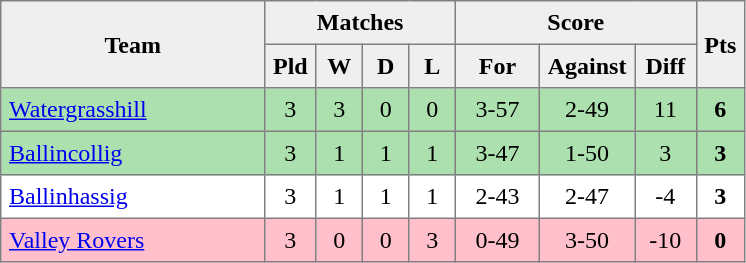<table style=border-collapse:collapse border=1 cellspacing=0 cellpadding=5>
<tr align=center bgcolor=#efefef>
<th rowspan=2 width=165>Team</th>
<th colspan=4>Matches</th>
<th colspan=3>Score</th>
<th rowspan=2width=20>Pts</th>
</tr>
<tr align=center bgcolor=#efefef>
<th width=20>Pld</th>
<th width=20>W</th>
<th width=20>D</th>
<th width=20>L</th>
<th width=45>For</th>
<th width=45>Against</th>
<th width=30>Diff</th>
</tr>
<tr align=center style="background:#ACE1AF;">
<td style="text-align:left;"><a href='#'>Watergrasshill</a></td>
<td>3</td>
<td>3</td>
<td>0</td>
<td>0</td>
<td>3-57</td>
<td>2-49</td>
<td>11</td>
<td><strong>6</strong></td>
</tr>
<tr align=center style="background:#ACE1AF;">
<td style="text-align:left;"><a href='#'>Ballincollig</a></td>
<td>3</td>
<td>1</td>
<td>1</td>
<td>1</td>
<td>3-47</td>
<td>1-50</td>
<td>3</td>
<td><strong>3</strong></td>
</tr>
<tr align=center>
<td style="text-align:left;"><a href='#'>Ballinhassig</a></td>
<td>3</td>
<td>1</td>
<td>1</td>
<td>1</td>
<td>2-43</td>
<td>2-47</td>
<td>-4</td>
<td><strong>3</strong></td>
</tr>
<tr align=center style="background:#FFC0CB;">
<td style="text-align:left;"><a href='#'>Valley Rovers</a></td>
<td>3</td>
<td>0</td>
<td>0</td>
<td>3</td>
<td>0-49</td>
<td>3-50</td>
<td>-10</td>
<td><strong>0</strong></td>
</tr>
</table>
